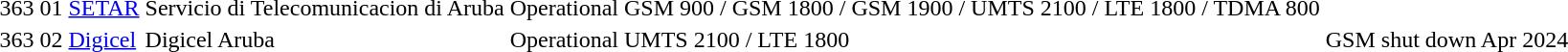<table>
<tr>
<td>363</td>
<td>01</td>
<td><a href='#'>SETAR</a></td>
<td>Servicio di Telecomunicacion di Aruba</td>
<td>Operational</td>
<td>GSM 900 / GSM 1800 / GSM 1900 / UMTS 2100 / LTE 1800 / TDMA 800</td>
<td></td>
</tr>
<tr>
<td>363</td>
<td>02</td>
<td><a href='#'>Digicel</a></td>
<td>Digicel Aruba</td>
<td>Operational</td>
<td>UMTS 2100 / LTE 1800</td>
<td>GSM shut down Apr 2024</td>
</tr>
</table>
